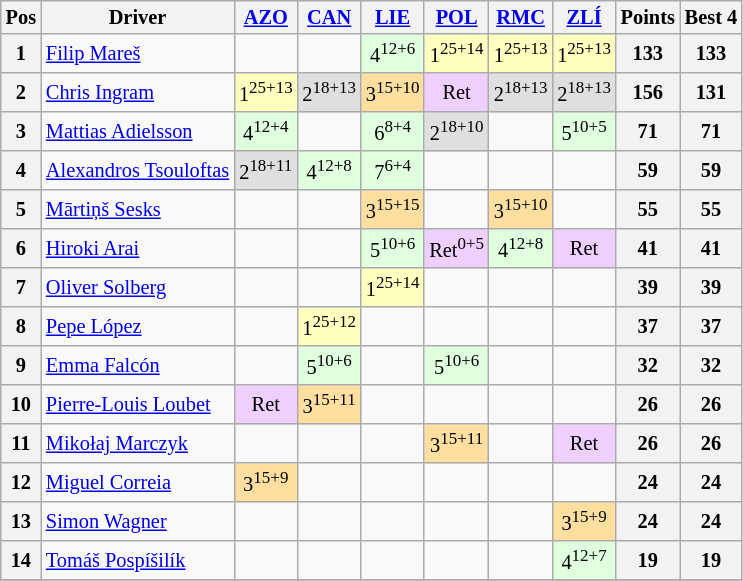<table class="wikitable" style="font-size: 85%; text-align: center;">
<tr valign="top">
<th valign="middle">Pos</th>
<th valign="middle">Driver</th>
<th><a href='#'>AZO</a><br></th>
<th><a href='#'>CAN</a><br></th>
<th><a href='#'>LIE</a><br></th>
<th><a href='#'>POL</a><br></th>
<th><a href='#'>RMC</a><br></th>
<th><a href='#'>ZLÍ</a><br></th>
<th valign="middle">Points</th>
<th valign="middle">Best 4</th>
</tr>
<tr>
<th>1</th>
<td align=left> <a href='#'>Filip Mareš</a></td>
<td></td>
<td></td>
<td style="background:#dfffdf;">4<sup>12+6</sup></td>
<td style="background:#ffffbf;">1<sup>25+14</sup></td>
<td style="background:#ffffbf;">1<sup>25+13</sup></td>
<td style="background:#ffffbf;">1<sup>25+13</sup></td>
<th>133</th>
<th>133</th>
</tr>
<tr>
<th>2</th>
<td align=left> <a href='#'>Chris Ingram</a></td>
<td style="background:#ffffbf;">1<sup>25+13</sup></td>
<td style="background:#dfdfdf;">2<sup>18+13</sup></td>
<td style="background:#ffdf9f;">3<sup>15+10</sup></td>
<td style="background:#efcfff;">Ret</td>
<td style="background:#dfdfdf;">2<sup>18+13</sup></td>
<td style="background:#dfdfdf;">2<sup>18+13</sup></td>
<th>156</th>
<th>131</th>
</tr>
<tr>
<th>3</th>
<td align=left> <a href='#'>Mattias Adielsson</a></td>
<td style="background:#dfffdf;">4<sup>12+4</sup></td>
<td></td>
<td style="background:#dfffdf;">6<sup>8+4</sup></td>
<td style="background:#dfdfdf;">2<sup>18+10</sup></td>
<td></td>
<td style="background:#dfffdf;">5<sup>10+5</sup></td>
<th>71</th>
<th>71</th>
</tr>
<tr>
<th>4</th>
<td align=left> <a href='#'>Alexandros Tsouloftas</a></td>
<td style="background:#dfdfdf;">2<sup>18+11</sup></td>
<td style="background:#dfffdf;">4<sup>12+8</sup></td>
<td style="background:#dfffdf;">7<sup>6+4</sup></td>
<td></td>
<td></td>
<td></td>
<th>59</th>
<th>59</th>
</tr>
<tr>
<th>5</th>
<td align=left> <a href='#'>Mārtiņš Sesks</a></td>
<td></td>
<td></td>
<td style="background:#ffdf9f;">3<sup>15+15</sup></td>
<td></td>
<td style="background:#ffdf9f;">3<sup>15+10</sup></td>
<td></td>
<th>55</th>
<th>55</th>
</tr>
<tr>
<th>6</th>
<td align=left> <a href='#'>Hiroki Arai</a></td>
<td></td>
<td></td>
<td style="background:#dfffdf;">5<sup>10+6</sup></td>
<td style="background:#efcfff;">Ret<sup>0+5</sup></td>
<td style="background:#dfffdf;">4<sup>12+8</sup></td>
<td style="background:#efcfff;">Ret</td>
<th>41</th>
<th>41</th>
</tr>
<tr>
<th>7</th>
<td align=left> <a href='#'>Oliver Solberg</a></td>
<td></td>
<td></td>
<td style="background:#ffffbf;">1<sup>25+14</sup></td>
<td></td>
<td></td>
<td></td>
<th>39</th>
<th>39</th>
</tr>
<tr>
<th>8</th>
<td align=left> <a href='#'>Pepe López</a></td>
<td></td>
<td style="background:#ffffbf;">1<sup>25+12</sup></td>
<td></td>
<td></td>
<td></td>
<td></td>
<th>37</th>
<th>37</th>
</tr>
<tr>
<th>9</th>
<td align=left> <a href='#'>Emma Falcón</a></td>
<td></td>
<td style="background:#dfffdf;">5<sup>10+6</sup></td>
<td></td>
<td style="background:#dfffdf;">5<sup>10+6</sup></td>
<td></td>
<td></td>
<th>32</th>
<th>32</th>
</tr>
<tr>
<th>10</th>
<td align=left> <a href='#'>Pierre-Louis Loubet</a></td>
<td style="background:#efcfff;">Ret</td>
<td style="background:#ffdf9f;">3<sup>15+11</sup></td>
<td></td>
<td></td>
<td></td>
<td></td>
<th>26</th>
<th>26</th>
</tr>
<tr>
<th>11</th>
<td align=left> <a href='#'>Mikołaj Marczyk</a></td>
<td></td>
<td></td>
<td></td>
<td style="background:#ffdf9f;">3<sup>15+11</sup></td>
<td></td>
<td style="background:#efcfff;">Ret</td>
<th>26</th>
<th>26</th>
</tr>
<tr>
<th>12</th>
<td align=left> <a href='#'>Miguel Correia</a></td>
<td style="background:#ffdf9f;">3<sup>15+9</sup></td>
<td></td>
<td></td>
<td></td>
<td></td>
<td></td>
<th>24</th>
<th>24</th>
</tr>
<tr>
<th>13</th>
<td align=left> <a href='#'>Simon Wagner</a></td>
<td></td>
<td></td>
<td></td>
<td></td>
<td></td>
<td style="background:#ffdf9f;">3<sup>15+9</sup></td>
<th>24</th>
<th>24</th>
</tr>
<tr>
<th>14</th>
<td align=left> <a href='#'>Tomáš Pospíšilík</a></td>
<td></td>
<td></td>
<td></td>
<td></td>
<td></td>
<td style="background:#dfffdf;">4<sup>12+7</sup></td>
<th>19</th>
<th>19</th>
</tr>
<tr>
</tr>
</table>
